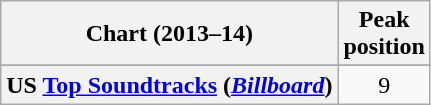<table class="wikitable sortable plainrowheaders" style="text-align:center;">
<tr>
<th scope="col">Chart (2013–14)</th>
<th scope="col">Peak<br>position</th>
</tr>
<tr>
</tr>
<tr>
</tr>
<tr>
<th scope="row">US <a href='#'>Top Soundtracks</a> (<em><a href='#'>Billboard</a></em>)</th>
<td>9</td>
</tr>
</table>
